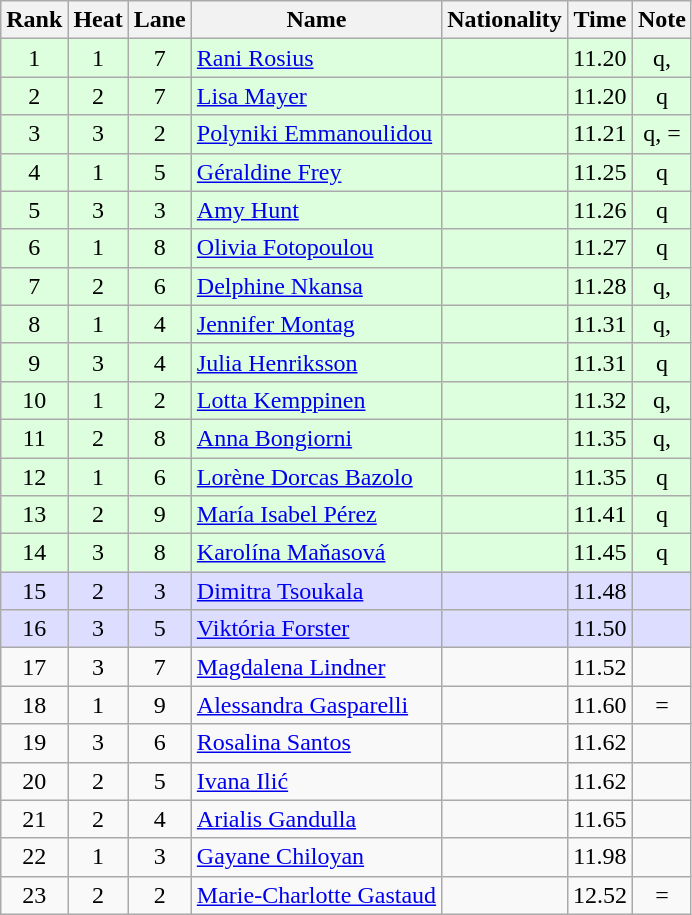<table class="wikitable sortable" style="text-align:center">
<tr>
<th>Rank</th>
<th>Heat</th>
<th>Lane</th>
<th>Name</th>
<th>Nationality</th>
<th>Time</th>
<th>Note</th>
</tr>
<tr bgcolor=ddffdd>
<td>1</td>
<td>1</td>
<td>7</td>
<td align=left><a href='#'>Rani Rosius</a></td>
<td align="left"></td>
<td>11.20</td>
<td>q, </td>
</tr>
<tr bgcolor=ddffdd>
<td>2</td>
<td>2</td>
<td>7</td>
<td align=left><a href='#'>Lisa Mayer</a></td>
<td align="left"></td>
<td>11.20</td>
<td>q</td>
</tr>
<tr bgcolor=ddffdd>
<td>3</td>
<td>3</td>
<td>2</td>
<td align=left><a href='#'>Polyniki Emmanoulidou</a></td>
<td align="left"></td>
<td>11.21</td>
<td>q, =</td>
</tr>
<tr bgcolor=ddffdd>
<td>4</td>
<td>1</td>
<td>5</td>
<td align=left><a href='#'>Géraldine Frey</a></td>
<td align="left"></td>
<td>11.25</td>
<td>q</td>
</tr>
<tr bgcolor=ddffdd>
<td>5</td>
<td>3</td>
<td>3</td>
<td align=left><a href='#'>Amy Hunt</a></td>
<td align="left"></td>
<td>11.26</td>
<td>q</td>
</tr>
<tr bgcolor=ddffdd>
<td>6</td>
<td>1</td>
<td>8</td>
<td align=left><a href='#'>Olivia Fotopoulou</a></td>
<td align="left"></td>
<td>11.27</td>
<td>q</td>
</tr>
<tr bgcolor=ddffdd>
<td>7</td>
<td>2</td>
<td>6</td>
<td align=left><a href='#'>Delphine Nkansa</a></td>
<td align="left"></td>
<td>11.28</td>
<td>q, </td>
</tr>
<tr bgcolor=ddffdd>
<td>8</td>
<td>1</td>
<td>4</td>
<td align=left><a href='#'>Jennifer Montag</a></td>
<td align="left"></td>
<td>11.31</td>
<td>q, </td>
</tr>
<tr bgcolor=ddffdd>
<td>9</td>
<td>3</td>
<td>4</td>
<td align=left><a href='#'>Julia Henriksson</a></td>
<td align="left"></td>
<td>11.31</td>
<td>q</td>
</tr>
<tr bgcolor=ddffdd>
<td>10</td>
<td>1</td>
<td>2</td>
<td align=left><a href='#'>Lotta Kemppinen</a></td>
<td align="left"></td>
<td>11.32</td>
<td>q, </td>
</tr>
<tr bgcolor=ddffdd>
<td>11</td>
<td>2</td>
<td>8</td>
<td align=left><a href='#'>Anna Bongiorni</a></td>
<td align="left"></td>
<td>11.35</td>
<td>q, </td>
</tr>
<tr bgcolor=ddffdd>
<td>12</td>
<td>1</td>
<td>6</td>
<td align=left><a href='#'>Lorène Dorcas Bazolo</a></td>
<td align="left"></td>
<td>11.35</td>
<td>q</td>
</tr>
<tr bgcolor=ddffdd>
<td>13</td>
<td>2</td>
<td>9</td>
<td align=left><a href='#'>María Isabel Pérez</a></td>
<td align="left"></td>
<td>11.41</td>
<td>q</td>
</tr>
<tr bgcolor=ddffdd>
<td>14</td>
<td>3</td>
<td>8</td>
<td align=left><a href='#'>Karolína Maňasová</a></td>
<td align="left"></td>
<td>11.45</td>
<td>q</td>
</tr>
<tr bgcolor=ddddff>
<td>15</td>
<td>2</td>
<td>3</td>
<td align=left><a href='#'>Dimitra Tsoukala</a></td>
<td align="left"></td>
<td>11.48</td>
<td></td>
</tr>
<tr bgcolor=ddddff>
<td>16</td>
<td>3</td>
<td>5</td>
<td align=left><a href='#'>Viktória Forster</a></td>
<td align="left"></td>
<td>11.50</td>
<td></td>
</tr>
<tr>
<td>17</td>
<td>3</td>
<td>7</td>
<td align=left><a href='#'>Magdalena Lindner</a></td>
<td align="left"></td>
<td>11.52</td>
<td></td>
</tr>
<tr>
<td>18</td>
<td>1</td>
<td>9</td>
<td align=left><a href='#'>Alessandra Gasparelli</a></td>
<td align="left"></td>
<td>11.60</td>
<td>=</td>
</tr>
<tr>
<td>19</td>
<td>3</td>
<td>6</td>
<td align=left><a href='#'>Rosalina Santos</a></td>
<td align="left"></td>
<td>11.62</td>
<td></td>
</tr>
<tr>
<td>20</td>
<td>2</td>
<td>5</td>
<td align=left><a href='#'>Ivana Ilić</a></td>
<td align="left"></td>
<td>11.62</td>
<td></td>
</tr>
<tr>
<td>21</td>
<td>2</td>
<td>4</td>
<td align=left><a href='#'>Arialis Gandulla</a></td>
<td align="left"></td>
<td>11.65</td>
<td></td>
</tr>
<tr>
<td>22</td>
<td>1</td>
<td>3</td>
<td align=left><a href='#'>Gayane Chiloyan</a></td>
<td align="left"></td>
<td>11.98</td>
<td></td>
</tr>
<tr>
<td>23</td>
<td>2</td>
<td>2</td>
<td align=left><a href='#'>Marie-Charlotte Gastaud</a></td>
<td align="left"></td>
<td>12.52</td>
<td>=</td>
</tr>
</table>
